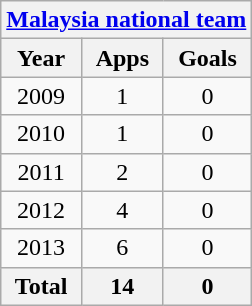<table class="wikitable" style="text-align:center">
<tr>
<th colspan=5><a href='#'>Malaysia national team</a></th>
</tr>
<tr>
<th>Year</th>
<th>Apps</th>
<th>Goals</th>
</tr>
<tr>
<td>2009</td>
<td>1</td>
<td>0</td>
</tr>
<tr>
<td>2010</td>
<td>1</td>
<td>0</td>
</tr>
<tr>
<td>2011</td>
<td>2</td>
<td>0</td>
</tr>
<tr>
<td>2012</td>
<td>4</td>
<td>0</td>
</tr>
<tr>
<td>2013</td>
<td>6</td>
<td>0</td>
</tr>
<tr>
<th>Total</th>
<th>14</th>
<th>0</th>
</tr>
</table>
